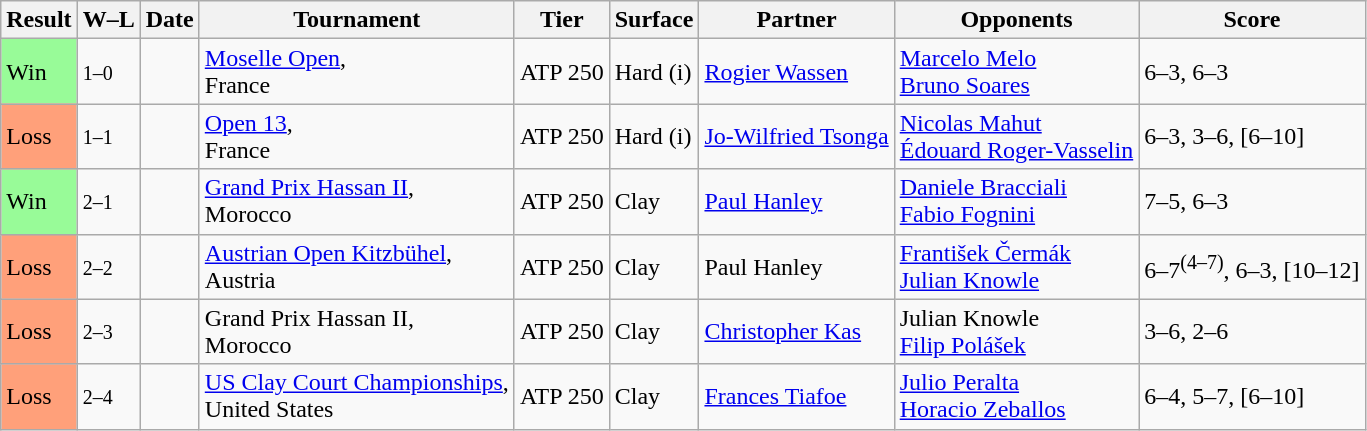<table class="sortable wikitable nowrap">
<tr>
<th>Result</th>
<th class="unsortable">W–L</th>
<th>Date</th>
<th>Tournament</th>
<th>Tier</th>
<th>Surface</th>
<th>Partner</th>
<th>Opponents</th>
<th class="unsortable">Score</th>
</tr>
<tr>
<td bgcolor="98FB98">Win</td>
<td><small>1–0</small></td>
<td><a href='#'></a></td>
<td><a href='#'>Moselle Open</a>, <br>France</td>
<td>ATP 250</td>
<td>Hard (i)</td>
<td> <a href='#'>Rogier Wassen</a></td>
<td> <a href='#'>Marcelo Melo</a><br> <a href='#'>Bruno Soares</a></td>
<td>6–3, 6–3</td>
</tr>
<tr>
<td bgcolor="FFA07A">Loss</td>
<td><small>1–1</small></td>
<td><a href='#'></a></td>
<td><a href='#'>Open 13</a>, <br>France</td>
<td>ATP 250</td>
<td>Hard (i)</td>
<td> <a href='#'>Jo-Wilfried Tsonga</a></td>
<td> <a href='#'>Nicolas Mahut</a><br> <a href='#'>Édouard Roger-Vasselin</a></td>
<td>6–3, 3–6, [6–10]</td>
</tr>
<tr>
<td bgcolor="98FB98">Win</td>
<td><small>2–1</small></td>
<td><a href='#'></a></td>
<td><a href='#'>Grand Prix Hassan II</a>, <br>Morocco</td>
<td>ATP 250</td>
<td>Clay</td>
<td> <a href='#'>Paul Hanley</a></td>
<td> <a href='#'>Daniele Bracciali</a><br> <a href='#'>Fabio Fognini</a></td>
<td>7–5, 6–3</td>
</tr>
<tr>
<td bgcolor="FFA07A">Loss</td>
<td><small>2–2</small></td>
<td><a href='#'></a></td>
<td><a href='#'>Austrian Open Kitzbühel</a>, <br>Austria</td>
<td>ATP 250</td>
<td>Clay</td>
<td> Paul Hanley</td>
<td> <a href='#'>František Čermák</a><br> <a href='#'>Julian Knowle</a></td>
<td>6–7<sup>(4–7)</sup>, 6–3, [10–12]</td>
</tr>
<tr>
<td bgcolor="FFA07A">Loss</td>
<td><small>2–3</small></td>
<td><a href='#'></a></td>
<td>Grand Prix Hassan II, <br>Morocco</td>
<td>ATP 250</td>
<td>Clay</td>
<td> <a href='#'>Christopher Kas</a></td>
<td> Julian Knowle<br> <a href='#'>Filip Polášek</a></td>
<td>3–6, 2–6</td>
</tr>
<tr>
<td bgcolor="FFA07A">Loss</td>
<td><small>2–4</small></td>
<td><a href='#'></a></td>
<td><a href='#'>US Clay Court Championships</a>, <br>United States</td>
<td>ATP 250</td>
<td>Clay</td>
<td> <a href='#'>Frances Tiafoe</a></td>
<td> <a href='#'>Julio Peralta</a><br> <a href='#'>Horacio Zeballos</a></td>
<td>6–4, 5–7, [6–10]</td>
</tr>
</table>
